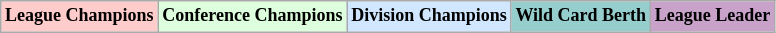<table class="wikitable"  style="margin:center; font-size:75%;">
<tr>
<td style="text-align:center; background:#fcc;"><strong>League Champions</strong></td>
<td style="text-align:center; background:#dfd;"><strong>Conference Champions</strong></td>
<td style="text-align:center; background:#d0e7ff;"><strong>Division Champions</strong></td>
<td style="text-align:center; background:#96cdcd;"><strong>Wild Card Berth</strong></td>
<td style="text-align:center; background:#c8a2c8;"><strong>League Leader</strong></td>
</tr>
</table>
